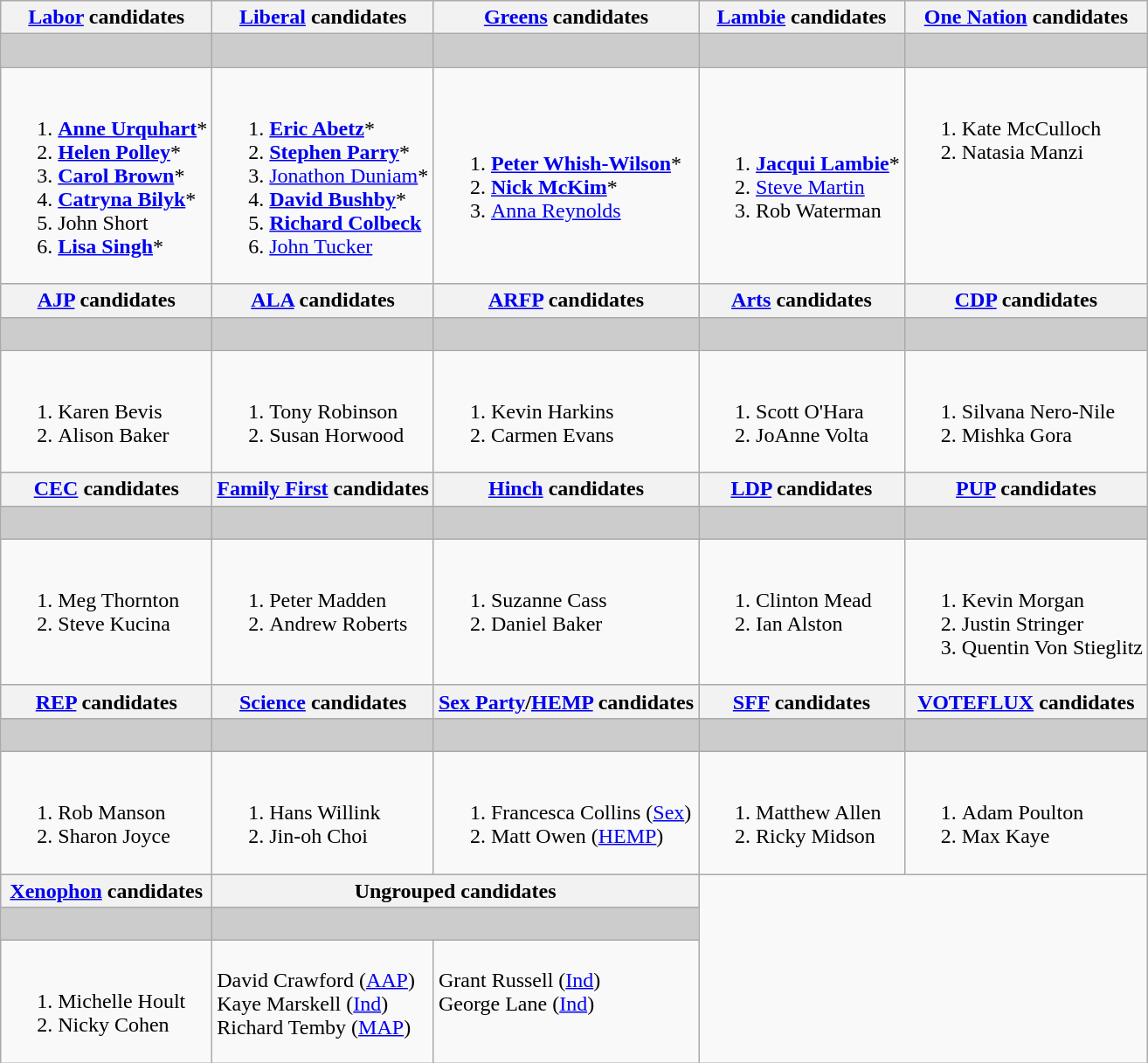<table class="wikitable">
<tr>
<th><a href='#'>Labor</a> candidates</th>
<th><a href='#'>Liberal</a> candidates</th>
<th><a href='#'>Greens</a> candidates</th>
<th><a href='#'>Lambie</a> candidates</th>
<th><a href='#'>One Nation</a> candidates</th>
</tr>
<tr style="background:#ccc;">
<td></td>
<td></td>
<td></td>
<td> </td>
<td> </td>
</tr>
<tr>
<td><br><ol><li><strong><a href='#'>Anne Urquhart</a></strong>*</li><li><strong><a href='#'>Helen Polley</a></strong>*</li><li><strong><a href='#'>Carol Brown</a></strong>*</li><li><strong><a href='#'>Catryna Bilyk</a></strong>*</li><li>John Short</li><li><strong><a href='#'>Lisa Singh</a></strong>*</li></ol></td>
<td><br><ol><li><strong><a href='#'>Eric Abetz</a></strong>*</li><li><strong><a href='#'>Stephen Parry</a></strong>*</li><li><a href='#'>Jonathon Duniam</a>*</li><li><strong><a href='#'>David Bushby</a></strong>*</li><li><strong><a href='#'>Richard Colbeck</a></strong></li><li><a href='#'>John Tucker</a></li></ol></td>
<td><br><ol><li><strong><a href='#'>Peter Whish-Wilson</a></strong>*</li><li><strong><a href='#'>Nick McKim</a></strong>*</li><li><a href='#'>Anna Reynolds</a></li></ol></td>
<td><br><ol><li><strong><a href='#'>Jacqui Lambie</a></strong>*</li><li><a href='#'>Steve Martin</a></li><li>Rob Waterman</li></ol></td>
<td valign=top><br><ol><li>Kate McCulloch</li><li>Natasia Manzi</li></ol></td>
</tr>
<tr style="background:#ccc;">
<th><a href='#'>AJP</a> candidates</th>
<th><a href='#'>ALA</a> candidates</th>
<th><a href='#'>ARFP</a> candidates</th>
<th><a href='#'>Arts</a> candidates</th>
<th><a href='#'>CDP</a> candidates</th>
</tr>
<tr style="background:#ccc;">
<td></td>
<td> </td>
<td> </td>
<td> </td>
<td> </td>
</tr>
<tr>
<td valign=top><br><ol><li>Karen Bevis</li><li>Alison Baker</li></ol></td>
<td valign=top><br><ol><li>Tony Robinson</li><li>Susan Horwood</li></ol></td>
<td valign=top><br><ol><li>Kevin Harkins</li><li>Carmen Evans</li></ol></td>
<td valign=top><br><ol><li>Scott O'Hara</li><li>JoAnne Volta</li></ol></td>
<td valign=top><br><ol><li>Silvana Nero-Nile</li><li>Mishka Gora</li></ol></td>
</tr>
<tr style="background:#ccc;">
<th><a href='#'>CEC</a> candidates</th>
<th><a href='#'>Family First</a> candidates</th>
<th><a href='#'>Hinch</a> candidates</th>
<th><a href='#'>LDP</a> candidates</th>
<th><a href='#'>PUP</a> candidates</th>
</tr>
<tr style="background:#ccc;">
<td> </td>
<td> </td>
<td> </td>
<td> </td>
<td> </td>
</tr>
<tr>
<td valign=top><br><ol><li>Meg Thornton</li><li>Steve Kucina</li></ol></td>
<td valign=top><br><ol><li>Peter Madden</li><li>Andrew Roberts</li></ol></td>
<td valign=top><br><ol><li>Suzanne Cass</li><li>Daniel Baker</li></ol></td>
<td valign=top><br><ol><li>Clinton Mead</li><li>Ian Alston</li></ol></td>
<td valign=top><br><ol><li>Kevin Morgan</li><li>Justin Stringer</li><li>Quentin Von Stieglitz</li></ol></td>
</tr>
<tr style="background:#ccc;">
<th><a href='#'>REP</a> candidates</th>
<th><a href='#'>Science</a> candidates</th>
<th><a href='#'>Sex Party</a>/<a href='#'>HEMP</a> candidates</th>
<th><a href='#'>SFF</a> candidates</th>
<th><a href='#'>VOTEFLUX</a> candidates</th>
</tr>
<tr style="background:#ccc;">
<td> </td>
<td> </td>
<td> </td>
<td> </td>
<td> </td>
</tr>
<tr>
<td valign=top><br><ol><li>Rob Manson</li><li>Sharon Joyce</li></ol></td>
<td valign=top><br><ol><li>Hans Willink</li><li>Jin-oh Choi</li></ol></td>
<td valign=top><br><ol><li>Francesca Collins (<a href='#'>Sex</a>)</li><li>Matt Owen (<a href='#'>HEMP</a>)</li></ol></td>
<td valign=top><br><ol><li>Matthew Allen</li><li>Ricky Midson</li></ol></td>
<td valign=top><br><ol><li>Adam Poulton</li><li>Max Kaye</li></ol></td>
</tr>
<tr style="background:#ccc;">
<th><a href='#'>Xenophon</a> candidates</th>
<th colspan=2>Ungrouped candidates</th>
</tr>
<tr style="background:#ccc;">
<td> </td>
<td colspan=2> </td>
</tr>
<tr>
<td valign=top><br><ol><li>Michelle Hoult</li><li>Nicky Cohen</li></ol></td>
<td valign=top><br>David Crawford (<a href='#'>AAP</a>)<br>
Kaye Marskell (<a href='#'>Ind</a>)<br>
Richard Temby (<a href='#'>MAP</a>)</td>
<td valign=top><br>Grant Russell (<a href='#'>Ind</a>)<br>
George Lane (<a href='#'>Ind</a>)</td>
</tr>
</table>
